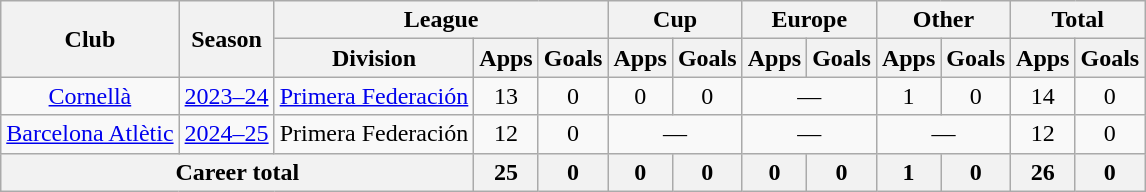<table class="wikitable" style="text-align: center">
<tr>
<th rowspan="2">Club</th>
<th rowspan="2">Season</th>
<th colspan="3">League</th>
<th colspan="2">Cup</th>
<th colspan="2">Europe</th>
<th colspan="2">Other</th>
<th colspan="2">Total</th>
</tr>
<tr>
<th>Division</th>
<th>Apps</th>
<th>Goals</th>
<th>Apps</th>
<th>Goals</th>
<th>Apps</th>
<th>Goals</th>
<th>Apps</th>
<th>Goals</th>
<th>Apps</th>
<th>Goals</th>
</tr>
<tr>
<td><a href='#'>Cornellà</a></td>
<td><a href='#'>2023–24</a></td>
<td><a href='#'>Primera Federación</a></td>
<td>13</td>
<td>0</td>
<td>0</td>
<td>0</td>
<td colspan="2">—</td>
<td>1</td>
<td>0</td>
<td>14</td>
<td>0</td>
</tr>
<tr>
<td><a href='#'>Barcelona Atlètic</a></td>
<td><a href='#'>2024–25</a></td>
<td>Primera Federación</td>
<td>12</td>
<td>0</td>
<td colspan="2">—</td>
<td colspan="2">—</td>
<td colspan="2">—</td>
<td>12</td>
<td>0</td>
</tr>
<tr>
<th colspan="3">Career total</th>
<th>25</th>
<th>0</th>
<th>0</th>
<th>0</th>
<th>0</th>
<th>0</th>
<th>1</th>
<th>0</th>
<th>26</th>
<th>0</th>
</tr>
</table>
